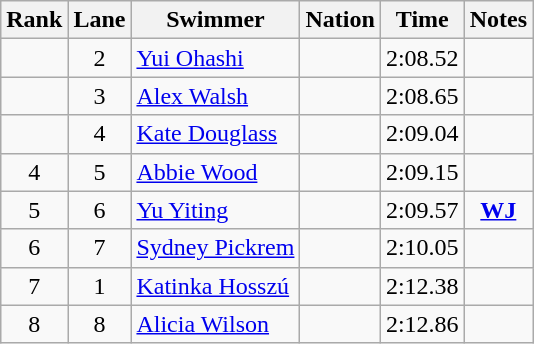<table class="wikitable sortable" style="text-align:center">
<tr>
<th>Rank</th>
<th>Lane</th>
<th>Swimmer</th>
<th>Nation</th>
<th>Time</th>
<th>Notes</th>
</tr>
<tr>
<td></td>
<td>2</td>
<td align=left><a href='#'>Yui Ohashi</a></td>
<td align=left></td>
<td>2:08.52</td>
<td></td>
</tr>
<tr>
<td></td>
<td>3</td>
<td align=left><a href='#'>Alex Walsh</a></td>
<td align=left></td>
<td>2:08.65</td>
<td></td>
</tr>
<tr>
<td></td>
<td>4</td>
<td align=left><a href='#'>Kate Douglass</a></td>
<td align=left></td>
<td>2:09.04</td>
<td></td>
</tr>
<tr>
<td>4</td>
<td>5</td>
<td align=left><a href='#'>Abbie Wood</a></td>
<td align=left></td>
<td>2:09.15</td>
<td></td>
</tr>
<tr>
<td>5</td>
<td>6</td>
<td align=left><a href='#'>Yu Yiting</a></td>
<td align=left></td>
<td>2:09.57</td>
<td><strong><a href='#'>WJ</a></strong></td>
</tr>
<tr>
<td>6</td>
<td>7</td>
<td align=left><a href='#'>Sydney Pickrem</a></td>
<td align=left></td>
<td>2:10.05</td>
<td></td>
</tr>
<tr>
<td>7</td>
<td>1</td>
<td align=left><a href='#'>Katinka Hosszú</a></td>
<td align=left></td>
<td>2:12.38</td>
<td></td>
</tr>
<tr>
<td>8</td>
<td>8</td>
<td align=left><a href='#'>Alicia Wilson</a></td>
<td align=left></td>
<td>2:12.86</td>
<td></td>
</tr>
</table>
